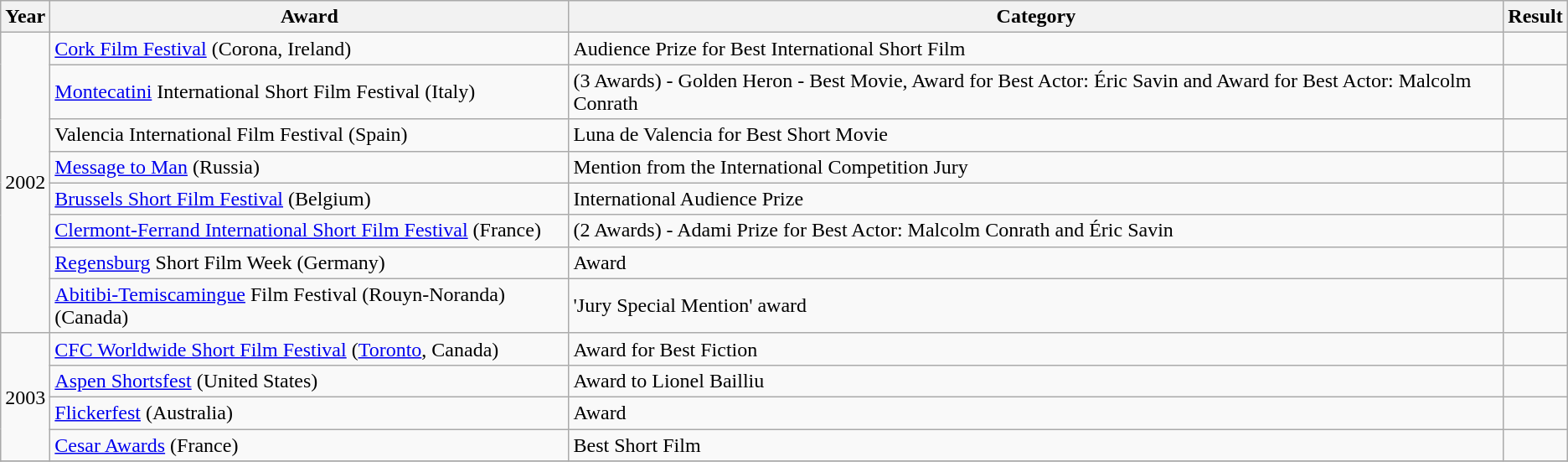<table class="wikitable sortable">
<tr>
<th>Year</th>
<th>Award</th>
<th>Category</th>
<th>Result</th>
</tr>
<tr>
<td rowspan=8>2002</td>
<td><a href='#'>Cork Film Festival</a> (Corona, Ireland)</td>
<td>Audience Prize for Best International Short Film</td>
<td></td>
</tr>
<tr>
<td><a href='#'>Montecatini</a> International Short Film Festival (Italy)</td>
<td>(3 Awards) - Golden Heron - Best Movie, Award for Best Actor: Éric Savin and Award for Best Actor: Malcolm Conrath</td>
<td></td>
</tr>
<tr>
<td>Valencia International Film Festival (Spain)</td>
<td>Luna de Valencia for Best Short Movie</td>
<td></td>
</tr>
<tr>
<td><a href='#'>Message to Man</a> (Russia)</td>
<td>Mention from the International Competition Jury</td>
<td></td>
</tr>
<tr>
<td><a href='#'>Brussels Short Film Festival</a> (Belgium)</td>
<td>International Audience Prize</td>
<td></td>
</tr>
<tr>
<td><a href='#'>Clermont-Ferrand International Short Film Festival</a> (France)</td>
<td>(2 Awards) - Adami Prize for Best Actor: Malcolm Conrath and Éric Savin</td>
<td></td>
</tr>
<tr>
<td><a href='#'>Regensburg</a> Short Film Week (Germany)</td>
<td>Award</td>
<td></td>
</tr>
<tr>
<td><a href='#'>Abitibi-Temiscamingue</a> Film Festival (Rouyn-Noranda) (Canada)</td>
<td>'Jury Special Mention' award</td>
<td></td>
</tr>
<tr>
<td rowspan=4>2003</td>
<td><a href='#'>CFC Worldwide Short Film Festival</a> (<a href='#'>Toronto</a>, Canada)</td>
<td>Award for Best Fiction</td>
<td></td>
</tr>
<tr>
<td><a href='#'>Aspen Shortsfest</a> (United States)</td>
<td>Award to Lionel Bailliu</td>
<td></td>
</tr>
<tr>
<td><a href='#'>Flickerfest</a> (Australia)</td>
<td>Award</td>
<td></td>
</tr>
<tr>
<td><a href='#'>Cesar Awards</a> (France)</td>
<td>Best Short Film </td>
<td></td>
</tr>
<tr>
</tr>
</table>
